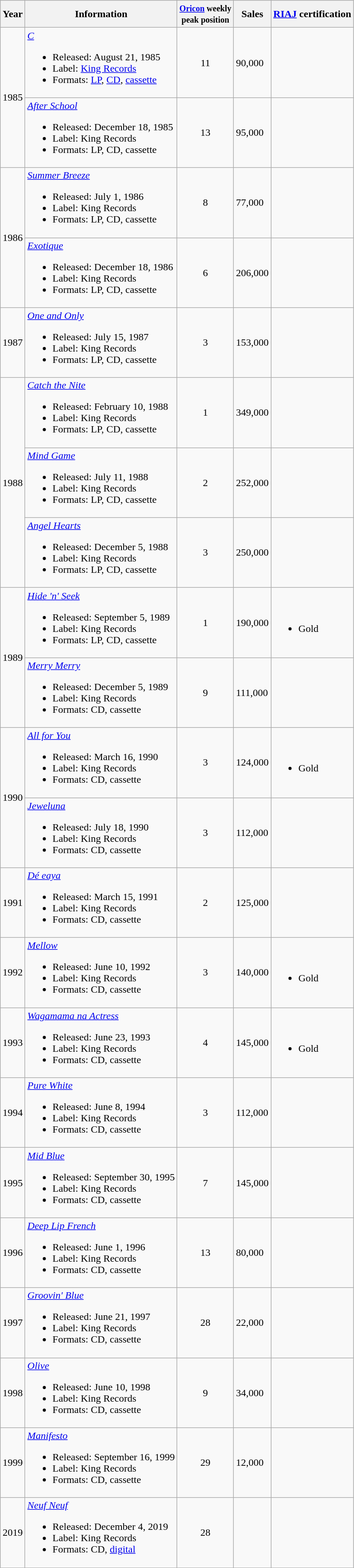<table class="wikitable">
<tr>
<th>Year</th>
<th>Information</th>
<th><small><a href='#'>Oricon</a> weekly<br>peak position</small></th>
<th>Sales<br></th>
<th><a href='#'>RIAJ</a> certification</th>
</tr>
<tr>
<td rowspan="2">1985</td>
<td><em><a href='#'>C</a></em><br><ul><li>Released: August 21, 1985</li><li>Label: <a href='#'>King Records</a></li><li>Formats: <a href='#'>LP</a>, <a href='#'>CD</a>, <a href='#'>cassette</a></li></ul></td>
<td style="text-align:center;">11</td>
<td align="left">90,000</td>
<td align="left"></td>
</tr>
<tr>
<td><em><a href='#'>After School</a></em><br><ul><li>Released: December 18, 1985</li><li>Label: King Records</li><li>Formats: LP, CD, cassette</li></ul></td>
<td style="text-align:center;">13</td>
<td align="left">95,000</td>
<td align="left"></td>
</tr>
<tr>
<td rowspan="2">1986</td>
<td><em><a href='#'>Summer Breeze</a></em><br><ul><li>Released: July 1, 1986</li><li>Label: King Records</li><li>Formats: LP, CD, cassette</li></ul></td>
<td style="text-align:center;">8</td>
<td align="left">77,000</td>
<td align="left"></td>
</tr>
<tr>
<td><em><a href='#'>Exotique</a></em><br><ul><li>Released: December 18, 1986</li><li>Label: King Records</li><li>Formats: LP, CD, cassette</li></ul></td>
<td style="text-align:center;">6</td>
<td align="left">206,000</td>
<td align="left"></td>
</tr>
<tr>
<td>1987</td>
<td><em><a href='#'>One and Only</a></em><br><ul><li>Released: July 15, 1987</li><li>Label: King Records</li><li>Formats: LP, CD, cassette</li></ul></td>
<td style="text-align:center;">3</td>
<td align="left">153,000</td>
<td align="left"></td>
</tr>
<tr>
<td rowspan="3">1988</td>
<td><em><a href='#'>Catch the Nite</a></em><br><ul><li>Released: February 10, 1988</li><li>Label: King Records</li><li>Formats: LP, CD, cassette</li></ul></td>
<td style="text-align:center;">1</td>
<td align="left">349,000</td>
<td align="left"></td>
</tr>
<tr>
<td><em><a href='#'>Mind Game</a></em><br><ul><li>Released: July 11, 1988</li><li>Label: King Records</li><li>Formats: LP, CD, cassette</li></ul></td>
<td style="text-align:center;">2</td>
<td align="left">252,000</td>
<td align="left"></td>
</tr>
<tr>
<td><em><a href='#'>Angel Hearts</a></em><br><ul><li>Released: December 5, 1988</li><li>Label: King Records</li><li>Formats: LP, CD, cassette</li></ul></td>
<td style="text-align:center;">3</td>
<td align="left">250,000</td>
<td align="left"></td>
</tr>
<tr>
<td rowspan="2">1989</td>
<td><em><a href='#'>Hide 'n' Seek</a></em><br><ul><li>Released: September 5, 1989</li><li>Label: King Records</li><li>Formats: LP, CD, cassette</li></ul></td>
<td style="text-align:center;">1</td>
<td align="left">190,000</td>
<td align="left"><br><ul><li>Gold</li></ul></td>
</tr>
<tr>
<td><em><a href='#'>Merry Merry</a></em><br><ul><li>Released: December 5, 1989</li><li>Label: King Records</li><li>Formats: CD, cassette</li></ul></td>
<td style="text-align:center;">9</td>
<td align="left">111,000</td>
<td align="left"></td>
</tr>
<tr>
<td rowspan="2">1990</td>
<td><em><a href='#'>All for You</a></em><br><ul><li>Released: March 16, 1990</li><li>Label: King Records</li><li>Formats: CD, cassette</li></ul></td>
<td style="text-align:center;">3</td>
<td align="left">124,000</td>
<td align="left"><br><ul><li>Gold</li></ul></td>
</tr>
<tr>
<td><em><a href='#'>Jeweluna</a></em><br><ul><li>Released: July 18, 1990</li><li>Label: King Records</li><li>Formats: CD, cassette</li></ul></td>
<td style="text-align:center;">3</td>
<td align="left">112,000</td>
<td align="left"></td>
</tr>
<tr>
<td>1991</td>
<td><em><a href='#'>Dé eaya</a></em><br><ul><li>Released: March 15, 1991</li><li>Label: King Records</li><li>Formats: CD, cassette</li></ul></td>
<td style="text-align:center;">2</td>
<td align="left">125,000</td>
<td align="left"></td>
</tr>
<tr>
<td>1992</td>
<td><em><a href='#'>Mellow</a></em><br><ul><li>Released: June 10, 1992</li><li>Label: King Records</li><li>Formats: CD, cassette</li></ul></td>
<td style="text-align:center;">3</td>
<td align="left">140,000</td>
<td align="left"><br><ul><li>Gold</li></ul></td>
</tr>
<tr>
<td>1993</td>
<td><em><a href='#'>Wagamama na Actress</a></em><br><ul><li>Released: June 23, 1993</li><li>Label: King Records</li><li>Formats: CD, cassette</li></ul></td>
<td style="text-align:center;">4</td>
<td align="left">145,000</td>
<td align="left"><br><ul><li>Gold</li></ul></td>
</tr>
<tr>
<td>1994</td>
<td><em><a href='#'>Pure White</a></em><br><ul><li>Released: June 8, 1994</li><li>Label: King Records</li><li>Formats: CD, cassette</li></ul></td>
<td style="text-align:center;">3</td>
<td align="left">112,000</td>
<td align="left"></td>
</tr>
<tr>
<td>1995</td>
<td><em><a href='#'>Mid Blue</a></em><br><ul><li>Released: September 30, 1995</li><li>Label: King Records</li><li>Formats: CD, cassette</li></ul></td>
<td style="text-align:center;">7</td>
<td align="left">145,000</td>
<td align="left"></td>
</tr>
<tr>
<td>1996</td>
<td><em><a href='#'>Deep Lip French</a></em><br><ul><li>Released: June 1, 1996</li><li>Label: King Records</li><li>Formats: CD, cassette</li></ul></td>
<td style="text-align:center;">13</td>
<td align="left">80,000</td>
<td align="left"></td>
</tr>
<tr>
<td>1997</td>
<td><em><a href='#'>Groovin' Blue</a></em><br><ul><li>Released: June 21, 1997</li><li>Label: King Records</li><li>Formats: CD, cassette</li></ul></td>
<td style="text-align:center;">28</td>
<td align="left">22,000</td>
<td align="left"></td>
</tr>
<tr>
<td>1998</td>
<td><em><a href='#'>Olive</a></em><br><ul><li>Released: June 10, 1998</li><li>Label: King Records</li><li>Formats: CD, cassette</li></ul></td>
<td style="text-align:center;">9</td>
<td align="left">34,000</td>
<td align="left"></td>
</tr>
<tr>
<td>1999</td>
<td><em><a href='#'>Manifesto</a></em><br><ul><li>Released: September 16, 1999</li><li>Label: King Records</li><li>Formats: CD, cassette</li></ul></td>
<td style="text-align:center;">29</td>
<td align="left">12,000</td>
<td align="left"></td>
</tr>
<tr>
<td>2019</td>
<td><em><a href='#'>Neuf Neuf</a></em><br><ul><li>Released: December 4, 2019</li><li>Label: King Records</li><li>Formats: CD, <a href='#'>digital</a></li></ul></td>
<td style="text-align:center;">28</td>
<td align="left"></td>
<td align="left"></td>
</tr>
</table>
